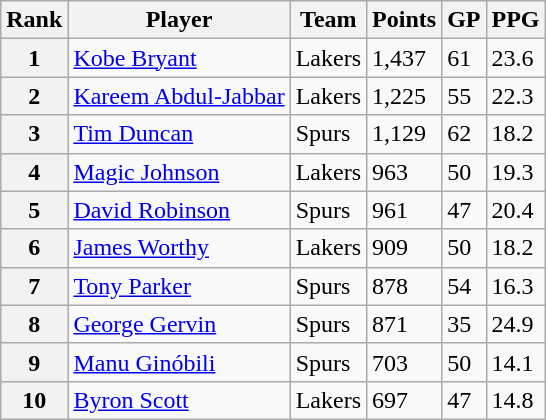<table class="wikitable sortable">
<tr>
<th>Rank</th>
<th>Player</th>
<th>Team</th>
<th>Points</th>
<th>GP</th>
<th>PPG</th>
</tr>
<tr>
<th>1</th>
<td><a href='#'>Kobe Bryant</a></td>
<td>Lakers</td>
<td>1,437</td>
<td>61</td>
<td>23.6</td>
</tr>
<tr>
<th>2</th>
<td><a href='#'>Kareem Abdul-Jabbar</a></td>
<td>Lakers</td>
<td>1,225</td>
<td>55</td>
<td>22.3</td>
</tr>
<tr>
<th>3</th>
<td><a href='#'>Tim Duncan</a></td>
<td>Spurs</td>
<td>1,129</td>
<td>62</td>
<td>18.2</td>
</tr>
<tr>
<th>4</th>
<td><a href='#'>Magic Johnson</a></td>
<td>Lakers</td>
<td>963</td>
<td>50</td>
<td>19.3</td>
</tr>
<tr>
<th>5</th>
<td><a href='#'>David Robinson</a></td>
<td>Spurs</td>
<td>961</td>
<td>47</td>
<td>20.4</td>
</tr>
<tr>
<th>6</th>
<td><a href='#'>James Worthy</a></td>
<td>Lakers</td>
<td>909</td>
<td>50</td>
<td>18.2</td>
</tr>
<tr>
<th>7</th>
<td><a href='#'>Tony Parker</a></td>
<td>Spurs</td>
<td>878</td>
<td>54</td>
<td>16.3</td>
</tr>
<tr>
<th>8</th>
<td><a href='#'>George Gervin</a></td>
<td>Spurs</td>
<td>871</td>
<td>35</td>
<td>24.9</td>
</tr>
<tr>
<th>9</th>
<td><a href='#'>Manu Ginóbili</a></td>
<td>Spurs</td>
<td>703</td>
<td>50</td>
<td>14.1</td>
</tr>
<tr>
<th>10</th>
<td><a href='#'>Byron Scott</a></td>
<td>Lakers</td>
<td>697</td>
<td>47</td>
<td>14.8</td>
</tr>
</table>
